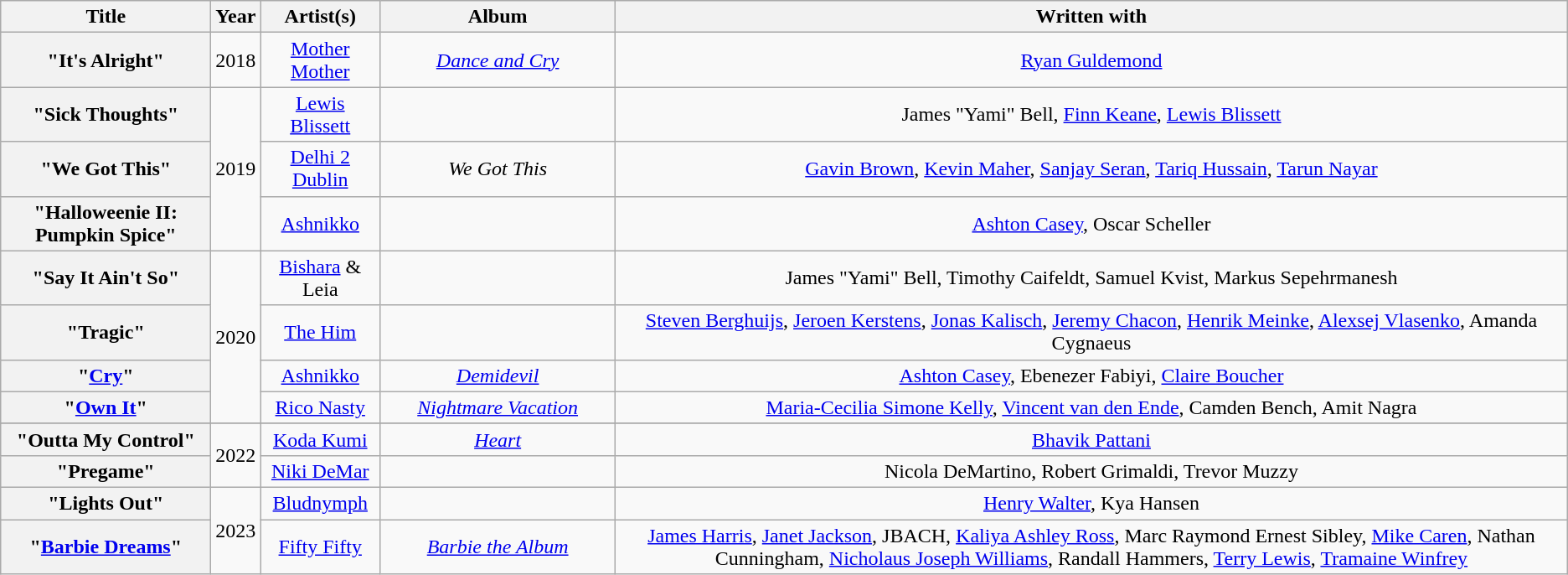<table class="wikitable plainrowheaders" style="text-align:center;">
<tr>
<th scope="col" style="width:160px;">Title</th>
<th scope="col">Year</th>
<th scope="col">Artist(s)</th>
<th scope="col" style="width:180px;">Album</th>
<th scope="col">Written with</th>
</tr>
<tr>
<th scope="row">"It's Alright"</th>
<td>2018</td>
<td><a href='#'>Mother Mother</a></td>
<td><em><a href='#'>Dance and Cry</a></em></td>
<td><a href='#'>Ryan Guldemond</a></td>
</tr>
<tr>
<th scope="row">"Sick Thoughts"</th>
<td rowspan="3">2019</td>
<td><a href='#'>Lewis Blissett</a></td>
<td></td>
<td>James "Yami" Bell, <a href='#'>Finn Keane</a>, <a href='#'>Lewis Blissett</a></td>
</tr>
<tr>
<th scope="row">"We Got This"</th>
<td><a href='#'>Delhi 2 Dublin</a></td>
<td><em>We Got This</em></td>
<td><a href='#'>Gavin Brown</a>, <a href='#'>Kevin Maher</a>, <a href='#'>Sanjay Seran</a>, <a href='#'>Tariq Hussain</a>, <a href='#'>Tarun Nayar</a></td>
</tr>
<tr>
<th scope="row">"Halloweenie II: Pumpkin Spice"</th>
<td><a href='#'>Ashnikko</a></td>
<td></td>
<td><a href='#'>Ashton Casey</a>, Oscar Scheller</td>
</tr>
<tr>
<th scope="row">"Say It Ain't So"</th>
<td rowspan="4">2020</td>
<td><a href='#'>Bishara</a> & Leia</td>
<td></td>
<td>James "Yami" Bell, Timothy Caifeldt, Samuel Kvist, Markus Sepehrmanesh</td>
</tr>
<tr>
<th scope="row">"Tragic"<br></th>
<td><a href='#'>The Him</a></td>
<td></td>
<td><a href='#'>Steven Berghuijs</a>, <a href='#'>Jeroen Kerstens</a>, <a href='#'>Jonas Kalisch</a>, <a href='#'>Jeremy Chacon</a>, <a href='#'>Henrik Meinke</a>, <a href='#'>Alexsej Vlasenko</a>, Amanda Cygnaeus</td>
</tr>
<tr>
<th scope="row">"<a href='#'>Cry</a>"<br></th>
<td><a href='#'>Ashnikko</a></td>
<td><em><a href='#'>Demidevil</a></em></td>
<td><a href='#'>Ashton Casey</a>, Ebenezer Fabiyi, <a href='#'>Claire Boucher</a></td>
</tr>
<tr>
<th scope="row">"<a href='#'>Own It</a>"</th>
<td><a href='#'>Rico Nasty</a></td>
<td><em><a href='#'>Nightmare Vacation</a></em></td>
<td><a href='#'>Maria-Cecilia Simone Kelly</a>, <a href='#'>Vincent van den Ende</a>, Camden Bench, Amit Nagra</td>
</tr>
<tr>
</tr>
<tr>
<th scope="row">"Outta My Control"<br></th>
<td rowspan="2">2022</td>
<td><a href='#'>Koda Kumi</a></td>
<td><em><a href='#'>Heart</a></em></td>
<td><a href='#'>Bhavik Pattani</a></td>
</tr>
<tr>
<th scope="row">"Pregame"</th>
<td><a href='#'>Niki DeMar</a></td>
<td></td>
<td>Nicola DeMartino, Robert Grimaldi, Trevor Muzzy</td>
</tr>
<tr>
<th scope="row">"Lights Out"</th>
<td rowspan="2">2023</td>
<td><a href='#'>Bludnymph</a></td>
<td></td>
<td><a href='#'>Henry Walter</a>, Kya Hansen</td>
</tr>
<tr>
<th scope="row">"<a href='#'>Barbie Dreams</a>"<br></th>
<td><a href='#'>Fifty Fifty</a></td>
<td><em><a href='#'>Barbie the Album</a></em></td>
<td><a href='#'>James Harris</a>, <a href='#'>Janet Jackson</a>, JBACH, <a href='#'>Kaliya Ashley Ross</a>, Marc Raymond Ernest Sibley, <a href='#'>Mike Caren</a>, Nathan Cunningham, <a href='#'>Nicholaus Joseph Williams</a>, Randall Hammers, <a href='#'>Terry Lewis</a>, <a href='#'>Tramaine Winfrey</a></td>
</tr>
</table>
